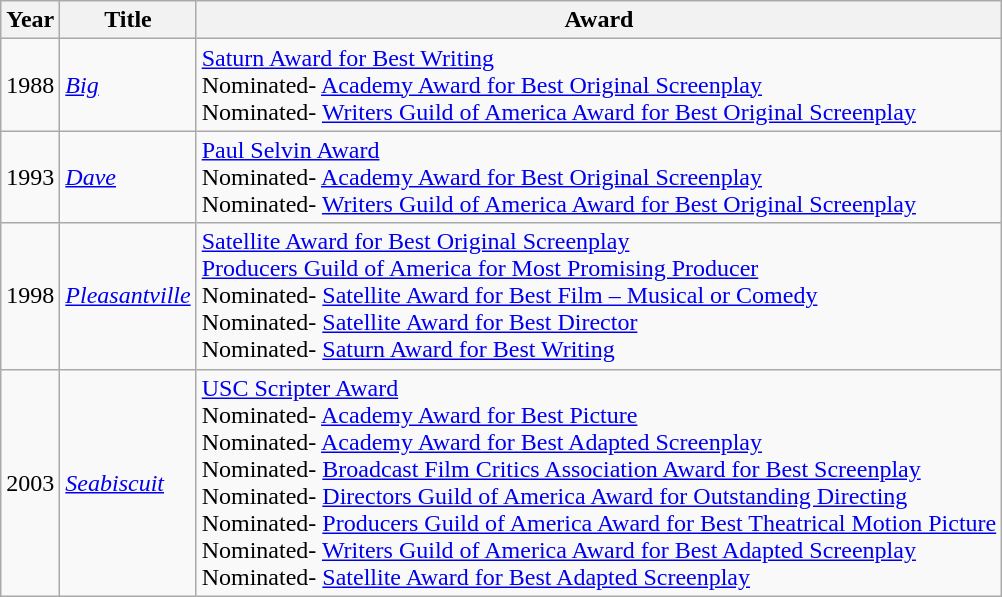<table class="wikitable">
<tr>
<th>Year</th>
<th>Title</th>
<th>Award</th>
</tr>
<tr>
<td>1988</td>
<td><em><a href='#'>Big</a></em></td>
<td><a href='#'>Saturn Award for Best Writing</a><br>Nominated- <a href='#'>Academy Award for Best Original Screenplay</a><br>Nominated- <a href='#'>Writers Guild of America Award for Best Original Screenplay</a></td>
</tr>
<tr>
<td>1993</td>
<td><em><a href='#'>Dave</a></em></td>
<td><a href='#'>Paul Selvin Award</a><br>Nominated- <a href='#'>Academy Award for Best Original Screenplay</a><br>Nominated- <a href='#'>Writers Guild of America Award for Best Original Screenplay</a></td>
</tr>
<tr>
<td>1998</td>
<td><em><a href='#'>Pleasantville</a></em></td>
<td><a href='#'>Satellite Award for Best Original Screenplay</a><br><a href='#'>Producers Guild of America for Most Promising Producer</a><br>Nominated- <a href='#'>Satellite Award for Best Film – Musical or Comedy</a><br>Nominated- <a href='#'>Satellite Award for Best Director</a><br>Nominated- <a href='#'>Saturn Award for Best Writing</a></td>
</tr>
<tr>
<td>2003</td>
<td><em><a href='#'>Seabiscuit</a></em></td>
<td><a href='#'>USC Scripter Award</a><br>Nominated- <a href='#'>Academy Award for Best Picture</a><br>Nominated- <a href='#'>Academy Award for Best Adapted Screenplay</a><br>Nominated- <a href='#'>Broadcast Film Critics Association Award for Best Screenplay</a><br>Nominated- <a href='#'>Directors Guild of America Award for Outstanding Directing</a><br>Nominated- <a href='#'>Producers Guild of America Award for Best Theatrical Motion Picture</a><br>Nominated- <a href='#'>Writers Guild of America Award for Best Adapted Screenplay</a><br>Nominated- <a href='#'>Satellite Award for Best Adapted Screenplay</a></td>
</tr>
</table>
